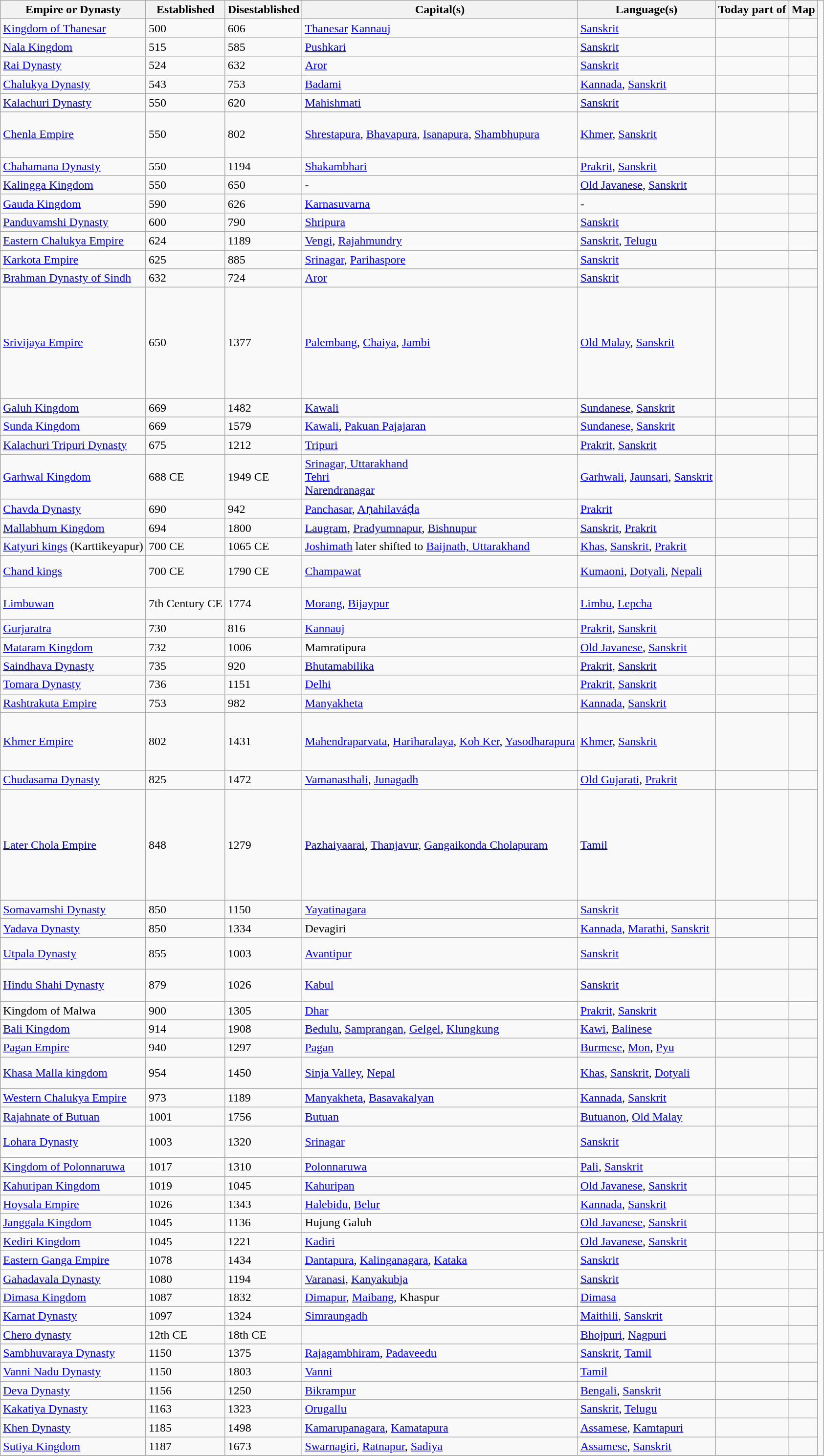<table class="wikitable sortable static-row-numbers static-row-header-text">
<tr>
<th>Empire or Dynasty</th>
<th>Established</th>
<th>Disestablished</th>
<th>Capital(s)</th>
<th>Language(s)</th>
<th>Today part of</th>
<th>Map</th>
</tr>
<tr>
<td><a href='#'>Kingdom of Thanesar</a></td>
<td>500</td>
<td>606</td>
<td><a href='#'>Thanesar</a> <a href='#'>Kannauj</a></td>
<td><a href='#'>Sanskrit</a></td>
<td><br></td>
<td></td>
</tr>
<tr>
<td><a href='#'>Nala Kingdom</a></td>
<td>515</td>
<td>585</td>
<td><a href='#'>Pushkari</a></td>
<td><a href='#'>Sanskrit</a></td>
<td></td>
<td></td>
</tr>
<tr>
<td><a href='#'>Rai Dynasty</a></td>
<td>524</td>
<td>632</td>
<td><a href='#'>Aror</a></td>
<td><a href='#'>Sanskrit</a></td>
<td></td>
<td></td>
</tr>
<tr>
<td><a href='#'>Chalukya Dynasty</a></td>
<td>543</td>
<td>753</td>
<td><a href='#'>Badami</a></td>
<td><a href='#'>Kannada</a>, <a href='#'>Sanskrit</a></td>
<td></td>
<td></td>
</tr>
<tr>
<td><a href='#'>Kalachuri Dynasty</a></td>
<td>550</td>
<td>620</td>
<td><a href='#'>Mahishmati</a></td>
<td><a href='#'>Sanskrit</a></td>
<td></td>
<td></td>
</tr>
<tr>
<td><a href='#'>Chenla Empire</a></td>
<td>550</td>
<td>802</td>
<td><a href='#'>Shrestapura</a>, <a href='#'>Bhavapura</a>, <a href='#'>Isanapura</a>, <a href='#'>Shambhupura</a></td>
<td><a href='#'>Khmer</a>, <a href='#'>Sanskrit</a></td>
<td><br><br><br></td>
<td></td>
</tr>
<tr>
<td><a href='#'>Chahamana Dynasty</a></td>
<td>550</td>
<td>1194</td>
<td><a href='#'>Shakambhari</a></td>
<td><a href='#'>Prakrit</a>, <a href='#'>Sanskrit</a></td>
<td></td>
<td></td>
</tr>
<tr>
<td><a href='#'>Kalingga Kingdom</a></td>
<td>550</td>
<td>650</td>
<td>-</td>
<td><a href='#'>Old Javanese</a>, <a href='#'>Sanskrit</a></td>
<td></td>
<td></td>
</tr>
<tr>
<td><a href='#'>Gauda Kingdom</a></td>
<td>590</td>
<td>626</td>
<td><a href='#'>Karnasuvarna</a></td>
<td>-</td>
<td><br></td>
<td></td>
</tr>
<tr>
<td><a href='#'>Panduvamshi Dynasty</a></td>
<td>600</td>
<td>790</td>
<td><a href='#'>Shripura</a></td>
<td><a href='#'>Sanskrit</a></td>
<td></td>
<td></td>
</tr>
<tr>
<td><a href='#'>Eastern Chalukya Empire</a></td>
<td>624</td>
<td>1189</td>
<td><a href='#'>Vengi</a>, <a href='#'>Rajahmundry</a></td>
<td><a href='#'>Sanskrit</a>, <a href='#'>Telugu</a></td>
<td></td>
<td></td>
</tr>
<tr>
<td><a href='#'>Karkota Empire</a></td>
<td>625</td>
<td>885</td>
<td><a href='#'>Srinagar</a>, <a href='#'>Parihaspore</a></td>
<td><a href='#'>Sanskrit</a></td>
<td><br></td>
<td></td>
</tr>
<tr>
<td><a href='#'>Brahman Dynasty of Sindh</a></td>
<td>632</td>
<td>724</td>
<td><a href='#'>Aror</a></td>
<td><a href='#'>Sanskrit</a></td>
<td><br></td>
<td></td>
</tr>
<tr>
<td><a href='#'>Srivijaya Empire</a></td>
<td>650</td>
<td>1377</td>
<td><a href='#'>Palembang</a>, <a href='#'>Chaiya</a>, <a href='#'>Jambi</a></td>
<td><a href='#'>Old Malay</a>, <a href='#'>Sanskrit</a></td>
<td><br><br><br><br><br><br><br><br></td>
<td></td>
</tr>
<tr>
<td><a href='#'>Galuh Kingdom</a></td>
<td>669</td>
<td>1482</td>
<td><a href='#'>Kawali</a></td>
<td><a href='#'>Sundanese</a>, <a href='#'>Sanskrit</a></td>
<td></td>
<td></td>
</tr>
<tr>
<td><a href='#'>Sunda Kingdom</a></td>
<td>669</td>
<td>1579</td>
<td><a href='#'>Kawali</a>, <a href='#'>Pakuan Pajajaran</a></td>
<td><a href='#'>Sundanese</a>, <a href='#'>Sanskrit</a></td>
<td></td>
<td></td>
</tr>
<tr>
<td><a href='#'>Kalachuri Tripuri Dynasty</a></td>
<td>675</td>
<td>1212</td>
<td><a href='#'>Tripuri</a></td>
<td><a href='#'>Prakrit</a>, <a href='#'>Sanskrit</a></td>
<td></td>
<td></td>
</tr>
<tr>
<td><a href='#'>Garhwal Kingdom</a></td>
<td>688 CE</td>
<td>1949 CE</td>
<td><a href='#'>Srinagar, Uttarakhand</a><br><a href='#'>Tehri</a><br><a href='#'>Narendranagar</a></td>
<td><a href='#'>Garhwali</a>, <a href='#'>Jaunsari</a>, <a href='#'>Sanskrit</a></td>
<td></td>
<td></td>
</tr>
<tr>
<td><a href='#'>Chavda Dynasty</a></td>
<td>690</td>
<td>942</td>
<td><a href='#'>Panchasar</a>, <a href='#'>Aṇahilaváḍa</a></td>
<td><a href='#'>Prakrit</a></td>
<td></td>
<td></td>
</tr>
<tr>
<td><a href='#'>Mallabhum Kingdom</a></td>
<td>694</td>
<td>1800</td>
<td><a href='#'>Laugram</a>, <a href='#'>Pradyumnapur</a>, <a href='#'>Bishnupur</a></td>
<td><a href='#'>Sanskrit</a>, <a href='#'>Prakrit</a></td>
<td><br></td>
<td></td>
</tr>
<tr>
<td><a href='#'>Katyuri kings</a> (Karttikeyapur)</td>
<td>700 CE</td>
<td>1065 CE</td>
<td><a href='#'>Joshimath</a> later shifted to <a href='#'>Baijnath, Uttarakhand</a></td>
<td><a href='#'>Khas</a>, <a href='#'>Sanskrit</a>, <a href='#'>Prakrit</a></td>
<td><br></td>
<td></td>
</tr>
<tr>
<td><a href='#'>Chand kings</a></td>
<td>700 CE</td>
<td>1790 CE</td>
<td><a href='#'>Champawat</a></td>
<td><a href='#'>Kumaoni</a>, <a href='#'>Dotyali</a>, <a href='#'>Nepali</a></td>
<td><br><br></td>
<td></td>
</tr>
<tr>
<td><a href='#'>Limbuwan</a></td>
<td>7th Century CE</td>
<td>1774</td>
<td><a href='#'>Morang</a>, <a href='#'>Bijaypur</a></td>
<td><a href='#'>Limbu</a>, <a href='#'>Lepcha</a></td>
<td><br><br></td>
<td></td>
</tr>
<tr>
<td><a href='#'>Gurjaratra</a></td>
<td>730</td>
<td>816</td>
<td><a href='#'>Kannauj</a></td>
<td><a href='#'>Prakrit</a>, <a href='#'>Sanskrit</a></td>
<td><br></td>
<td></td>
</tr>
<tr>
<td><a href='#'>Mataram Kingdom</a></td>
<td>732</td>
<td>1006</td>
<td>Mamratipura</td>
<td><a href='#'>Old Javanese</a>, <a href='#'>Sanskrit</a></td>
<td></td>
<td></td>
</tr>
<tr>
<td><a href='#'>Saindhava Dynasty</a></td>
<td>735</td>
<td>920</td>
<td><a href='#'>Bhutamabilika</a></td>
<td><a href='#'>Prakrit</a>, <a href='#'>Sanskrit</a></td>
<td></td>
<td></td>
</tr>
<tr>
<td><a href='#'>Tomara Dynasty</a></td>
<td>736</td>
<td>1151</td>
<td><a href='#'>Delhi</a></td>
<td><a href='#'>Prakrit</a>, <a href='#'>Sanskrit</a></td>
<td></td>
<td></td>
</tr>
<tr>
<td><a href='#'>Rashtrakuta Empire</a></td>
<td>753</td>
<td>982</td>
<td><a href='#'>Manyakheta</a></td>
<td><a href='#'>Kannada</a>, <a href='#'>Sanskrit</a></td>
<td></td>
<td></td>
</tr>
<tr>
<td><a href='#'>Khmer Empire</a></td>
<td>802</td>
<td>1431</td>
<td><a href='#'>Mahendraparvata</a>, <a href='#'>Hariharalaya</a>, <a href='#'>Koh Ker</a>, <a href='#'>Yasodharapura</a></td>
<td><a href='#'>Khmer</a>, <a href='#'>Sanskrit</a></td>
<td><br><br><br><br></td>
<td></td>
</tr>
<tr>
<td><a href='#'>Chudasama Dynasty</a></td>
<td>825</td>
<td>1472</td>
<td><a href='#'>Vamanasthali</a>, <a href='#'>Junagadh</a></td>
<td><a href='#'>Old Gujarati</a>, <a href='#'>Prakrit</a></td>
<td></td>
<td></td>
</tr>
<tr>
<td><a href='#'>Later Chola Empire</a></td>
<td>848</td>
<td>1279</td>
<td><a href='#'>Pazhaiyaarai</a>, <a href='#'>Thanjavur</a>, <a href='#'>Gangaikonda Cholapuram</a></td>
<td><a href='#'>Tamil</a></td>
<td><br><br><br><br><br><br><br><br></td>
<td></td>
</tr>
<tr>
<td><a href='#'>Somavamshi Dynasty</a></td>
<td>850</td>
<td>1150</td>
<td><a href='#'>Yayatinagara</a></td>
<td><a href='#'>Sanskrit</a></td>
<td></td>
<td></td>
</tr>
<tr>
<td><a href='#'>Yadava Dynasty</a></td>
<td>850</td>
<td>1334</td>
<td>Devagiri</td>
<td><a href='#'>Kannada</a>, <a href='#'>Marathi</a>, <a href='#'>Sanskrit</a></td>
<td></td>
<td></td>
</tr>
<tr>
<td><a href='#'>Utpala Dynasty</a></td>
<td>855</td>
<td>1003</td>
<td><a href='#'>Avantipur</a></td>
<td><a href='#'>Sanskrit</a></td>
<td><br><br></td>
<td></td>
</tr>
<tr>
<td><a href='#'>Hindu Shahi Dynasty</a></td>
<td>879</td>
<td>1026</td>
<td><a href='#'>Kabul</a></td>
<td><a href='#'>Sanskrit</a></td>
<td><br><br></td>
<td></td>
</tr>
<tr>
<td>Kingdom of Malwa</td>
<td>900</td>
<td>1305</td>
<td><a href='#'>Dhar</a></td>
<td><a href='#'>Prakrit</a>, <a href='#'>Sanskrit</a></td>
<td></td>
<td></td>
</tr>
<tr>
<td><a href='#'>Bali Kingdom</a></td>
<td>914</td>
<td>1908</td>
<td><a href='#'>Bedulu</a>, <a href='#'>Samprangan</a>, <a href='#'>Gelgel</a>, <a href='#'>Klungkung</a></td>
<td><a href='#'>Kawi</a>, <a href='#'>Balinese</a></td>
<td></td>
<td></td>
</tr>
<tr>
<td><a href='#'>Pagan Empire</a></td>
<td>940</td>
<td>1297</td>
<td><a href='#'>Pagan</a></td>
<td><a href='#'>Burmese</a>, <a href='#'>Mon</a>, <a href='#'>Pyu</a></td>
<td></td>
<td></td>
</tr>
<tr>
<td><a href='#'>Khasa Malla kingdom</a></td>
<td>954</td>
<td>1450</td>
<td><a href='#'>Sinja Valley</a>, <a href='#'>Nepal</a></td>
<td><a href='#'>Khas</a>, <a href='#'>Sanskrit</a>, <a href='#'>Dotyali</a></td>
<td><br><br></td>
<td></td>
</tr>
<tr>
<td><a href='#'>Western Chalukya Empire</a></td>
<td>973</td>
<td>1189</td>
<td><a href='#'>Manyakheta</a>, <a href='#'>Basavakalyan</a></td>
<td><a href='#'>Kannada</a>, <a href='#'>Sanskrit</a></td>
<td></td>
<td></td>
</tr>
<tr>
<td><a href='#'>Rajahnate of Butuan</a></td>
<td>1001</td>
<td>1756</td>
<td><a href='#'>Butuan</a></td>
<td><a href='#'>Butuanon</a>, <a href='#'>Old Malay</a></td>
<td></td>
<td></td>
</tr>
<tr>
<td><a href='#'>Lohara Dynasty</a></td>
<td>1003</td>
<td>1320</td>
<td><a href='#'>Srinagar</a></td>
<td><a href='#'>Sanskrit</a></td>
<td><br><br></td>
<td></td>
</tr>
<tr>
<td><a href='#'>Kingdom of Polonnaruwa</a></td>
<td>1017</td>
<td>1310</td>
<td><a href='#'>Polonnaruwa</a></td>
<td><a href='#'>Pali</a>, <a href='#'>Sanskrit</a></td>
<td></td>
<td></td>
</tr>
<tr>
<td><a href='#'>Kahuripan Kingdom</a></td>
<td>1019</td>
<td>1045</td>
<td><a href='#'>Kahuripan</a></td>
<td><a href='#'>Old Javanese</a>, <a href='#'>Sanskrit</a></td>
<td></td>
<td></td>
</tr>
<tr>
<td><a href='#'>Hoysala Empire</a></td>
<td>1026</td>
<td>1343</td>
<td><a href='#'>Halebidu</a>, <a href='#'>Belur</a></td>
<td><a href='#'>Kannada</a>, <a href='#'>Sanskrit</a></td>
<td></td>
<td></td>
</tr>
<tr>
<td><a href='#'>Janggala Kingdom</a></td>
<td>1045</td>
<td>1136</td>
<td>Hujung Galuh</td>
<td><a href='#'>Old Javanese</a>, <a href='#'>Sanskrit</a></td>
<td></td>
<td></td>
</tr>
<tr>
<td><a href='#'>Kediri Kingdom</a></td>
<td>1045</td>
<td>1221</td>
<td><a href='#'>Kadiri</a></td>
<td><a href='#'>Old Javanese</a>, <a href='#'>Sanskrit</a></td>
<td></td>
<td></td>
<td></td>
</tr>
<tr>
<td><a href='#'>Eastern Ganga Empire</a></td>
<td>1078</td>
<td>1434</td>
<td><a href='#'>Dantapura</a>, <a href='#'>Kalinganagara</a>, <a href='#'>Kataka</a></td>
<td><a href='#'>Sanskrit</a></td>
<td></td>
<td></td>
</tr>
<tr>
<td><a href='#'>Gahadavala Dynasty</a></td>
<td>1080</td>
<td>1194</td>
<td><a href='#'>Varanasi</a>, <a href='#'>Kanyakubja</a></td>
<td><a href='#'>Sanskrit</a></td>
<td></td>
<td></td>
</tr>
<tr>
<td><a href='#'>Dimasa Kingdom</a></td>
<td>1087</td>
<td>1832</td>
<td><a href='#'>Dimapur</a>, <a href='#'>Maibang</a>, Khaspur</td>
<td><a href='#'>Dimasa</a></td>
<td></td>
<td></td>
</tr>
<tr>
<td><a href='#'>Karnat Dynasty</a></td>
<td>1097</td>
<td>1324</td>
<td><a href='#'>Simraungadh</a></td>
<td><a href='#'>Maithili</a>, <a href='#'>Sanskrit</a></td>
<td><br></td>
<td></td>
</tr>
<tr>
<td><a href='#'>Chero dynasty</a></td>
<td>12th CE</td>
<td>18th CE</td>
<td></td>
<td><a href='#'>Bhojpuri</a>, <a href='#'>Nagpuri</a></td>
<td></td>
<td></td>
</tr>
<tr>
<td><a href='#'>Sambhuvaraya Dynasty</a></td>
<td>1150</td>
<td>1375</td>
<td><a href='#'>Rajagambhiram</a>, <a href='#'>Padaveedu</a></td>
<td><a href='#'>Sanskrit</a>, <a href='#'>Tamil</a></td>
<td></td>
<td></td>
</tr>
<tr>
<td><a href='#'>Vanni Nadu Dynasty</a></td>
<td>1150</td>
<td>1803</td>
<td><a href='#'>Vanni</a></td>
<td><a href='#'>Tamil</a></td>
<td></td>
<td></td>
</tr>
<tr>
<td><a href='#'>Deva Dynasty</a></td>
<td>1156</td>
<td>1250</td>
<td><a href='#'>Bikrampur</a></td>
<td><a href='#'>Bengali</a>, <a href='#'>Sanskrit</a></td>
<td><br></td>
<td></td>
</tr>
<tr>
<td><a href='#'>Kakatiya Dynasty</a></td>
<td>1163</td>
<td>1323</td>
<td><a href='#'>Orugallu</a></td>
<td><a href='#'>Sanskrit</a>, <a href='#'>Telugu</a></td>
<td></td>
<td></td>
</tr>
<tr>
<td><a href='#'>Khen Dynasty</a></td>
<td>1185</td>
<td>1498</td>
<td><a href='#'>Kamarupanagara</a>, <a href='#'>Kamatapura</a></td>
<td><a href='#'>Assamese</a>, <a href='#'>Kamtapuri</a></td>
<td><br></td>
<td></td>
</tr>
<tr>
<td><a href='#'>Sutiya Kingdom</a></td>
<td>1187</td>
<td>1673</td>
<td><a href='#'>Swarnagiri</a>, <a href='#'>Ratnapur</a>, <a href='#'>Sadiya</a></td>
<td><a href='#'>Assamese</a>, <a href='#'>Sanskrit</a></td>
<td></td>
<td></td>
</tr>
<tr>
</tr>
</table>
